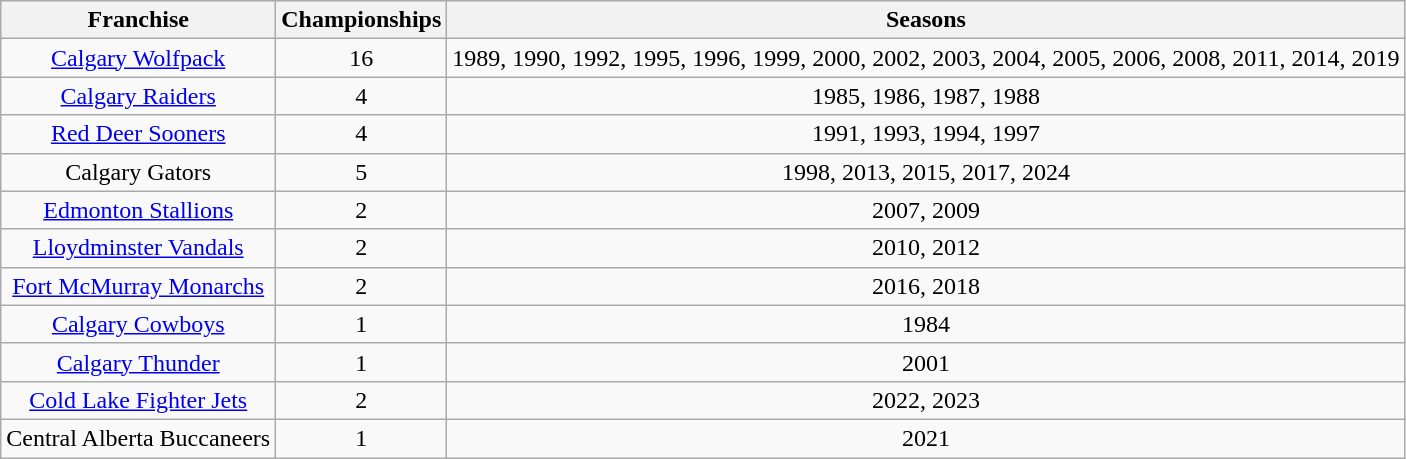<table class="wikitable sortable" style="text-align:center;">
<tr>
<th>Franchise</th>
<th>Championships</th>
<th>Seasons</th>
</tr>
<tr>
<td><a href='#'>Calgary Wolfpack</a></td>
<td>16</td>
<td>1989, 1990, 1992, 1995, 1996, 1999, 2000, 2002, 2003, 2004, 2005, 2006, 2008, 2011, 2014, 2019</td>
</tr>
<tr>
<td><a href='#'>Calgary Raiders</a></td>
<td>4</td>
<td>1985, 1986, 1987, 1988</td>
</tr>
<tr>
<td><a href='#'>Red Deer Sooners</a></td>
<td>4</td>
<td>1991, 1993, 1994, 1997</td>
</tr>
<tr>
<td>Calgary Gators</td>
<td>5</td>
<td>1998, 2013, 2015, 2017, 2024</td>
</tr>
<tr>
<td><a href='#'>Edmonton Stallions</a></td>
<td>2</td>
<td>2007, 2009</td>
</tr>
<tr>
<td><a href='#'>Lloydminster Vandals</a></td>
<td>2</td>
<td>2010, 2012</td>
</tr>
<tr>
<td><a href='#'>Fort McMurray Monarchs</a></td>
<td>2</td>
<td>2016, 2018</td>
</tr>
<tr>
<td><a href='#'>Calgary Cowboys</a></td>
<td>1</td>
<td>1984</td>
</tr>
<tr>
<td><a href='#'>Calgary Thunder</a></td>
<td>1</td>
<td>2001</td>
</tr>
<tr>
<td><a href='#'>Cold Lake Fighter Jets</a></td>
<td>2</td>
<td>2022, 2023</td>
</tr>
<tr>
<td>Central Alberta Buccaneers</td>
<td>1</td>
<td>2021</td>
</tr>
</table>
